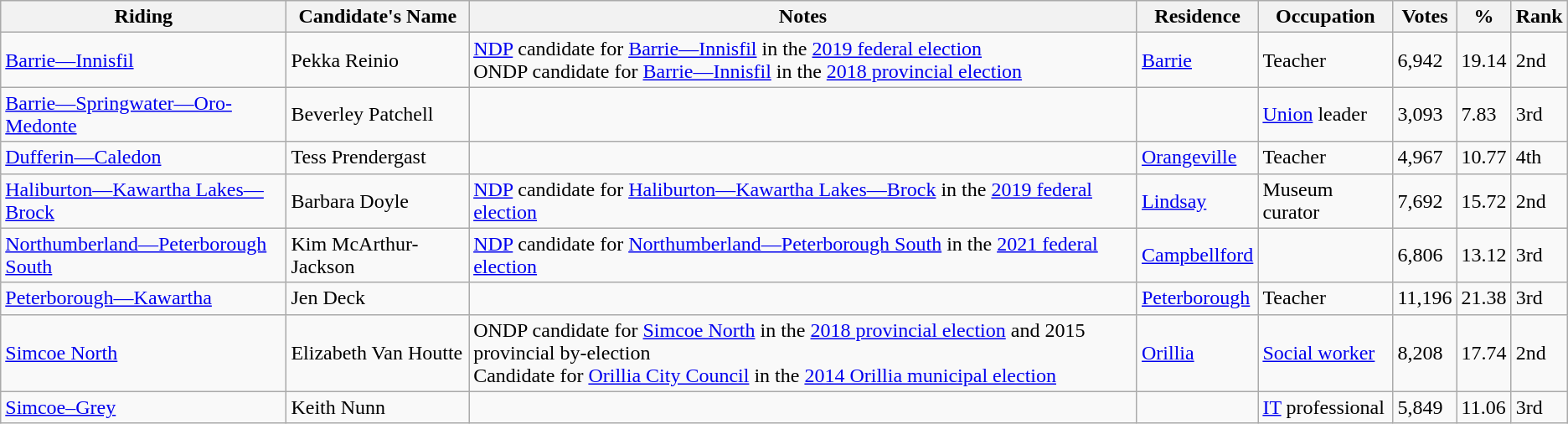<table class="wikitable sortable">
<tr>
<th>Riding<br></th>
<th>Candidate's Name</th>
<th>Notes</th>
<th>Residence</th>
<th>Occupation</th>
<th>Votes</th>
<th>%</th>
<th>Rank</th>
</tr>
<tr>
<td><a href='#'>Barrie—Innisfil</a></td>
<td>Pekka Reinio</td>
<td><a href='#'>NDP</a> candidate for <a href='#'>Barrie—Innisfil</a> in the <a href='#'>2019 federal election</a> <br> ONDP candidate for <a href='#'>Barrie—Innisfil</a> in the <a href='#'>2018 provincial election</a></td>
<td><a href='#'>Barrie</a></td>
<td>Teacher</td>
<td>6,942</td>
<td>19.14</td>
<td>2nd</td>
</tr>
<tr>
<td><a href='#'>Barrie—Springwater—Oro-Medonte</a></td>
<td>Beverley Patchell</td>
<td></td>
<td></td>
<td><a href='#'>Union</a> leader</td>
<td>3,093</td>
<td>7.83</td>
<td>3rd</td>
</tr>
<tr>
<td><a href='#'>Dufferin—Caledon</a></td>
<td>Tess Prendergast</td>
<td></td>
<td><a href='#'>Orangeville</a></td>
<td>Teacher</td>
<td>4,967</td>
<td>10.77</td>
<td>4th</td>
</tr>
<tr>
<td><a href='#'>Haliburton—Kawartha Lakes—Brock</a></td>
<td>Barbara Doyle</td>
<td><a href='#'>NDP</a> candidate for <a href='#'>Haliburton—Kawartha Lakes—Brock</a> in the <a href='#'>2019 federal election</a></td>
<td><a href='#'>Lindsay</a></td>
<td>Museum curator</td>
<td>7,692</td>
<td>15.72</td>
<td>2nd</td>
</tr>
<tr>
<td><a href='#'>Northumberland—Peterborough South</a></td>
<td>Kim McArthur-Jackson</td>
<td><a href='#'>NDP</a> candidate for <a href='#'>Northumberland—Peterborough South</a> in the <a href='#'>2021 federal election</a></td>
<td><a href='#'>Campbellford</a></td>
<td></td>
<td>6,806</td>
<td>13.12</td>
<td>3rd</td>
</tr>
<tr>
<td><a href='#'>Peterborough—Kawartha</a></td>
<td>Jen Deck</td>
<td></td>
<td><a href='#'>Peterborough</a></td>
<td>Teacher</td>
<td>11,196</td>
<td>21.38</td>
<td>3rd</td>
</tr>
<tr>
<td><a href='#'>Simcoe North</a></td>
<td>Elizabeth Van Houtte</td>
<td>ONDP candidate for <a href='#'>Simcoe North</a> in the <a href='#'>2018 provincial election</a> and 2015 provincial by-election <br> Candidate for <a href='#'>Orillia City Council</a> in the <a href='#'>2014 Orillia municipal election</a></td>
<td><a href='#'>Orillia</a></td>
<td><a href='#'>Social worker</a></td>
<td>8,208</td>
<td>17.74</td>
<td>2nd</td>
</tr>
<tr>
<td><a href='#'>Simcoe–Grey</a></td>
<td>Keith Nunn</td>
<td></td>
<td></td>
<td><a href='#'>IT</a> professional</td>
<td>5,849</td>
<td>11.06</td>
<td>3rd</td>
</tr>
</table>
